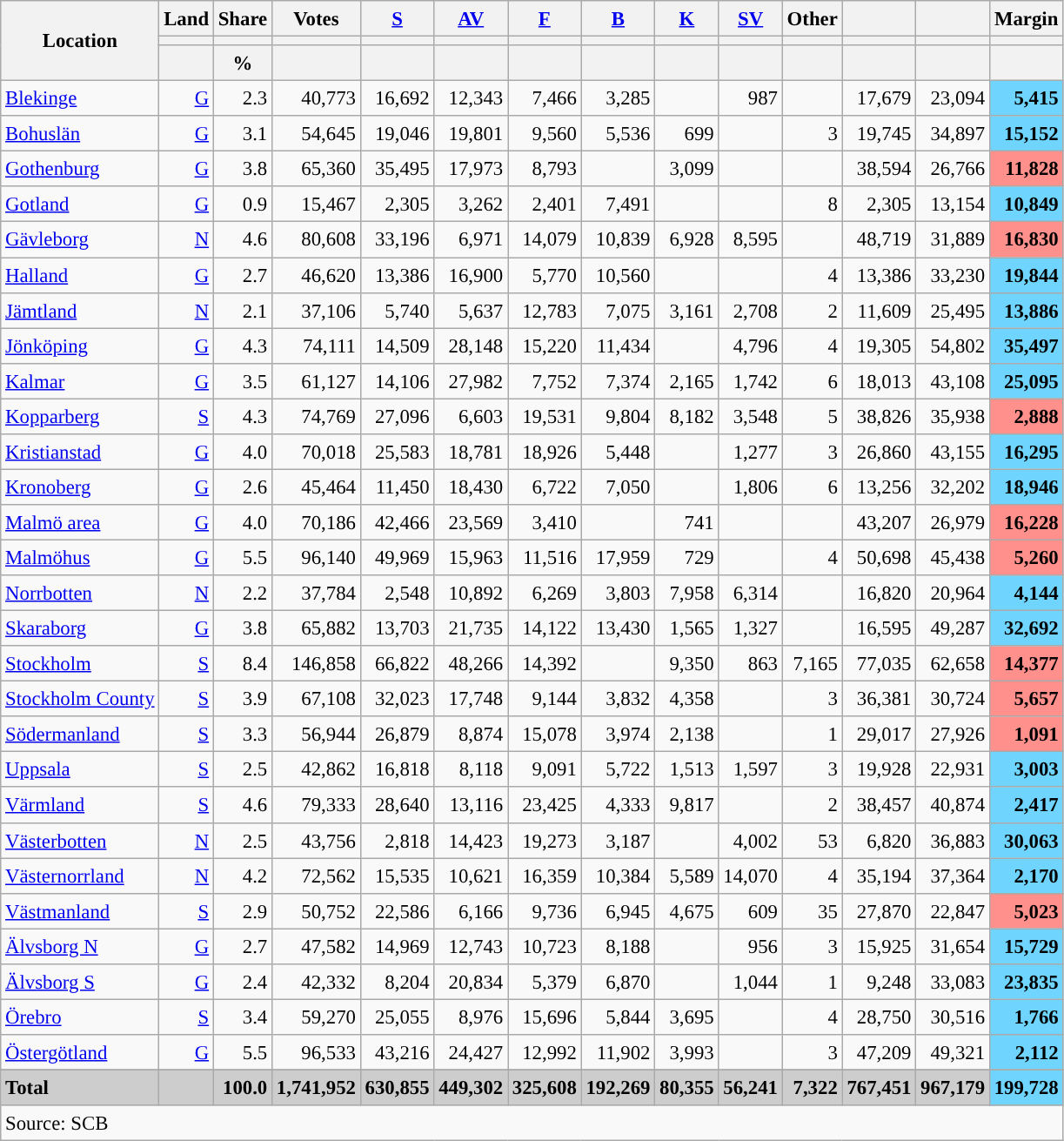<table class="wikitable sortable" style="text-align:right; font-size:95%; line-height:20px;">
<tr>
<th rowspan="3">Location</th>
<th>Land</th>
<th>Share</th>
<th>Votes</th>
<th width="30px" class="unsortable"><a href='#'>S</a></th>
<th width="30px" class="unsortable"><a href='#'>AV</a></th>
<th width="30px" class="unsortable"><a href='#'>F</a></th>
<th width="30px" class="unsortable"><a href='#'>B</a></th>
<th width="30px" class="unsortable"><a href='#'>K</a></th>
<th width="30px" class="unsortable"><a href='#'>SV</a></th>
<th width="30px" class="unsortable">Other</th>
<th></th>
<th></th>
<th>Margin</th>
</tr>
<tr>
<th></th>
<th></th>
<th></th>
<th style="background:"></th>
<th style="background:"></th>
<th style="background:"></th>
<th style="background:"></th>
<th style="background:"></th>
<th style="background:"></th>
<th style="background:"></th>
<th style="background:"></th>
<th style="background:"></th>
<th></th>
</tr>
<tr>
<th></th>
<th data-sort-type="number">%</th>
<th></th>
<th data-sort-type="number"></th>
<th data-sort-type="number"></th>
<th data-sort-type="number"></th>
<th data-sort-type="number"></th>
<th data-sort-type="number"></th>
<th data-sort-type="number"></th>
<th data-sort-type="number"></th>
<th data-sort-type="number"></th>
<th data-sort-type="number"></th>
<th></th>
</tr>
<tr>
<td align=left><a href='#'>Blekinge</a></td>
<td><a href='#'>G</a></td>
<td>2.3</td>
<td>40,773</td>
<td>16,692</td>
<td>12,343</td>
<td>7,466</td>
<td>3,285</td>
<td></td>
<td>987</td>
<td></td>
<td>17,679</td>
<td>23,094</td>
<td bgcolor=#6fd5fe><strong>5,415</strong></td>
</tr>
<tr>
<td align=left><a href='#'>Bohuslän</a></td>
<td><a href='#'>G</a></td>
<td>3.1</td>
<td>54,645</td>
<td>19,046</td>
<td>19,801</td>
<td>9,560</td>
<td>5,536</td>
<td>699</td>
<td></td>
<td>3</td>
<td>19,745</td>
<td>34,897</td>
<td bgcolor=#6fd5fe><strong>15,152</strong></td>
</tr>
<tr>
<td align=left><a href='#'>Gothenburg</a></td>
<td><a href='#'>G</a></td>
<td>3.8</td>
<td>65,360</td>
<td>35,495</td>
<td>17,973</td>
<td>8,793</td>
<td></td>
<td>3,099</td>
<td></td>
<td></td>
<td>38,594</td>
<td>26,766</td>
<td bgcolor=#ff908c><strong>11,828</strong></td>
</tr>
<tr>
<td align=left><a href='#'>Gotland</a></td>
<td><a href='#'>G</a></td>
<td>0.9</td>
<td>15,467</td>
<td>2,305</td>
<td>3,262</td>
<td>2,401</td>
<td>7,491</td>
<td></td>
<td></td>
<td>8</td>
<td>2,305</td>
<td>13,154</td>
<td bgcolor=#6fd5fe><strong>10,849</strong></td>
</tr>
<tr>
<td align=left><a href='#'>Gävleborg</a></td>
<td><a href='#'>N</a></td>
<td>4.6</td>
<td>80,608</td>
<td>33,196</td>
<td>6,971</td>
<td>14,079</td>
<td>10,839</td>
<td>6,928</td>
<td>8,595</td>
<td></td>
<td>48,719</td>
<td>31,889</td>
<td bgcolor=#ff908c><strong>16,830</strong></td>
</tr>
<tr>
<td align=left><a href='#'>Halland</a></td>
<td><a href='#'>G</a></td>
<td>2.7</td>
<td>46,620</td>
<td>13,386</td>
<td>16,900</td>
<td>5,770</td>
<td>10,560</td>
<td></td>
<td></td>
<td>4</td>
<td>13,386</td>
<td>33,230</td>
<td bgcolor=#6fd5fe><strong>19,844</strong></td>
</tr>
<tr>
<td align=left><a href='#'>Jämtland</a></td>
<td><a href='#'>N</a></td>
<td>2.1</td>
<td>37,106</td>
<td>5,740</td>
<td>5,637</td>
<td>12,783</td>
<td>7,075</td>
<td>3,161</td>
<td>2,708</td>
<td>2</td>
<td>11,609</td>
<td>25,495</td>
<td bgcolor=#6fd5fe><strong>13,886</strong></td>
</tr>
<tr>
<td align=left><a href='#'>Jönköping</a></td>
<td><a href='#'>G</a></td>
<td>4.3</td>
<td>74,111</td>
<td>14,509</td>
<td>28,148</td>
<td>15,220</td>
<td>11,434</td>
<td></td>
<td>4,796</td>
<td>4</td>
<td>19,305</td>
<td>54,802</td>
<td bgcolor=#6fd5fe><strong>35,497</strong></td>
</tr>
<tr>
<td align=left><a href='#'>Kalmar</a></td>
<td><a href='#'>G</a></td>
<td>3.5</td>
<td>61,127</td>
<td>14,106</td>
<td>27,982</td>
<td>7,752</td>
<td>7,374</td>
<td>2,165</td>
<td>1,742</td>
<td>6</td>
<td>18,013</td>
<td>43,108</td>
<td bgcolor=#6fd5fe><strong>25,095</strong></td>
</tr>
<tr>
<td align=left><a href='#'>Kopparberg</a></td>
<td><a href='#'>S</a></td>
<td>4.3</td>
<td>74,769</td>
<td>27,096</td>
<td>6,603</td>
<td>19,531</td>
<td>9,804</td>
<td>8,182</td>
<td>3,548</td>
<td>5</td>
<td>38,826</td>
<td>35,938</td>
<td bgcolor=#ff908c><strong>2,888</strong></td>
</tr>
<tr>
<td align=left><a href='#'>Kristianstad</a></td>
<td><a href='#'>G</a></td>
<td>4.0</td>
<td>70,018</td>
<td>25,583</td>
<td>18,781</td>
<td>18,926</td>
<td>5,448</td>
<td></td>
<td>1,277</td>
<td>3</td>
<td>26,860</td>
<td>43,155</td>
<td bgcolor=#6fd5fe><strong>16,295</strong></td>
</tr>
<tr>
<td align=left><a href='#'>Kronoberg</a></td>
<td><a href='#'>G</a></td>
<td>2.6</td>
<td>45,464</td>
<td>11,450</td>
<td>18,430</td>
<td>6,722</td>
<td>7,050</td>
<td></td>
<td>1,806</td>
<td>6</td>
<td>13,256</td>
<td>32,202</td>
<td bgcolor=#6fd5fe><strong>18,946</strong></td>
</tr>
<tr>
<td align=left><a href='#'>Malmö area</a></td>
<td><a href='#'>G</a></td>
<td>4.0</td>
<td>70,186</td>
<td>42,466</td>
<td>23,569</td>
<td>3,410</td>
<td></td>
<td>741</td>
<td></td>
<td></td>
<td>43,207</td>
<td>26,979</td>
<td bgcolor=#ff908c><strong>16,228</strong></td>
</tr>
<tr>
<td align=left><a href='#'>Malmöhus</a></td>
<td><a href='#'>G</a></td>
<td>5.5</td>
<td>96,140</td>
<td>49,969</td>
<td>15,963</td>
<td>11,516</td>
<td>17,959</td>
<td>729</td>
<td></td>
<td>4</td>
<td>50,698</td>
<td>45,438</td>
<td bgcolor=#ff908c><strong>5,260</strong></td>
</tr>
<tr>
<td align=left><a href='#'>Norrbotten</a></td>
<td><a href='#'>N</a></td>
<td>2.2</td>
<td>37,784</td>
<td>2,548</td>
<td>10,892</td>
<td>6,269</td>
<td>3,803</td>
<td>7,958</td>
<td>6,314</td>
<td></td>
<td>16,820</td>
<td>20,964</td>
<td bgcolor=#6fd5fe><strong>4,144</strong></td>
</tr>
<tr>
<td align=left><a href='#'>Skaraborg</a></td>
<td><a href='#'>G</a></td>
<td>3.8</td>
<td>65,882</td>
<td>13,703</td>
<td>21,735</td>
<td>14,122</td>
<td>13,430</td>
<td>1,565</td>
<td>1,327</td>
<td></td>
<td>16,595</td>
<td>49,287</td>
<td bgcolor=#6fd5fe><strong>32,692</strong></td>
</tr>
<tr>
<td align=left><a href='#'>Stockholm</a></td>
<td><a href='#'>S</a></td>
<td>8.4</td>
<td>146,858</td>
<td>66,822</td>
<td>48,266</td>
<td>14,392</td>
<td></td>
<td>9,350</td>
<td>863</td>
<td>7,165</td>
<td>77,035</td>
<td>62,658</td>
<td bgcolor=#ff908c><strong>14,377</strong></td>
</tr>
<tr>
<td align=left><a href='#'>Stockholm County</a></td>
<td><a href='#'>S</a></td>
<td>3.9</td>
<td>67,108</td>
<td>32,023</td>
<td>17,748</td>
<td>9,144</td>
<td>3,832</td>
<td>4,358</td>
<td></td>
<td>3</td>
<td>36,381</td>
<td>30,724</td>
<td bgcolor=#ff908c><strong>5,657</strong></td>
</tr>
<tr>
<td align=left><a href='#'>Södermanland</a></td>
<td><a href='#'>S</a></td>
<td>3.3</td>
<td>56,944</td>
<td>26,879</td>
<td>8,874</td>
<td>15,078</td>
<td>3,974</td>
<td>2,138</td>
<td></td>
<td>1</td>
<td>29,017</td>
<td>27,926</td>
<td bgcolor=#ff908c><strong>1,091</strong></td>
</tr>
<tr>
<td align=left><a href='#'>Uppsala</a></td>
<td><a href='#'>S</a></td>
<td>2.5</td>
<td>42,862</td>
<td>16,818</td>
<td>8,118</td>
<td>9,091</td>
<td>5,722</td>
<td>1,513</td>
<td>1,597</td>
<td>3</td>
<td>19,928</td>
<td>22,931</td>
<td bgcolor=#6fd5fe><strong>3,003</strong></td>
</tr>
<tr>
<td align=left><a href='#'>Värmland</a></td>
<td><a href='#'>S</a></td>
<td>4.6</td>
<td>79,333</td>
<td>28,640</td>
<td>13,116</td>
<td>23,425</td>
<td>4,333</td>
<td>9,817</td>
<td></td>
<td>2</td>
<td>38,457</td>
<td>40,874</td>
<td bgcolor=#6fd5fe><strong>2,417</strong></td>
</tr>
<tr>
<td align=left><a href='#'>Västerbotten</a></td>
<td><a href='#'>N</a></td>
<td>2.5</td>
<td>43,756</td>
<td>2,818</td>
<td>14,423</td>
<td>19,273</td>
<td>3,187</td>
<td></td>
<td>4,002</td>
<td>53</td>
<td>6,820</td>
<td>36,883</td>
<td bgcolor=#6fd5fe><strong>30,063</strong></td>
</tr>
<tr>
<td align=left><a href='#'>Västernorrland</a></td>
<td><a href='#'>N</a></td>
<td>4.2</td>
<td>72,562</td>
<td>15,535</td>
<td>10,621</td>
<td>16,359</td>
<td>10,384</td>
<td>5,589</td>
<td>14,070</td>
<td>4</td>
<td>35,194</td>
<td>37,364</td>
<td bgcolor=#6fd5fe><strong>2,170</strong></td>
</tr>
<tr>
<td align=left><a href='#'>Västmanland</a></td>
<td><a href='#'>S</a></td>
<td>2.9</td>
<td>50,752</td>
<td>22,586</td>
<td>6,166</td>
<td>9,736</td>
<td>6,945</td>
<td>4,675</td>
<td>609</td>
<td>35</td>
<td>27,870</td>
<td>22,847</td>
<td bgcolor=#ff908c><strong>5,023</strong></td>
</tr>
<tr>
<td align=left><a href='#'>Älvsborg N</a></td>
<td><a href='#'>G</a></td>
<td>2.7</td>
<td>47,582</td>
<td>14,969</td>
<td>12,743</td>
<td>10,723</td>
<td>8,188</td>
<td></td>
<td>956</td>
<td>3</td>
<td>15,925</td>
<td>31,654</td>
<td bgcolor=#6fd5fe><strong>15,729</strong></td>
</tr>
<tr>
<td align=left><a href='#'>Älvsborg S</a></td>
<td><a href='#'>G</a></td>
<td>2.4</td>
<td>42,332</td>
<td>8,204</td>
<td>20,834</td>
<td>5,379</td>
<td>6,870</td>
<td></td>
<td>1,044</td>
<td>1</td>
<td>9,248</td>
<td>33,083</td>
<td bgcolor=#6fd5fe><strong>23,835</strong></td>
</tr>
<tr>
<td align=left><a href='#'>Örebro</a></td>
<td><a href='#'>S</a></td>
<td>3.4</td>
<td>59,270</td>
<td>25,055</td>
<td>8,976</td>
<td>15,696</td>
<td>5,844</td>
<td>3,695</td>
<td></td>
<td>4</td>
<td>28,750</td>
<td>30,516</td>
<td bgcolor=#6fd5fe><strong>1,766</strong></td>
</tr>
<tr>
<td align=left><a href='#'>Östergötland</a></td>
<td><a href='#'>G</a></td>
<td>5.5</td>
<td>96,533</td>
<td>43,216</td>
<td>24,427</td>
<td>12,992</td>
<td>11,902</td>
<td>3,993</td>
<td></td>
<td>3</td>
<td>47,209</td>
<td>49,321</td>
<td bgcolor=#6fd5fe><strong>2,112</strong></td>
</tr>
<tr>
</tr>
<tr style="background:#CDCDCD;">
<td align=left><strong>Total</strong></td>
<td></td>
<td><strong>100.0</strong></td>
<td><strong>1,741,952</strong></td>
<td><strong>630,855</strong></td>
<td><strong>449,302</strong></td>
<td><strong>325,608</strong></td>
<td><strong>192,269</strong></td>
<td><strong>80,355</strong></td>
<td><strong>56,241</strong></td>
<td><strong>7,322</strong></td>
<td><strong>767,451</strong></td>
<td><strong>967,179</strong></td>
<td bgcolor=#6fd5fe><strong>199,728</strong></td>
</tr>
<tr>
<td align=left colspan=14>Source: SCB </td>
</tr>
</table>
